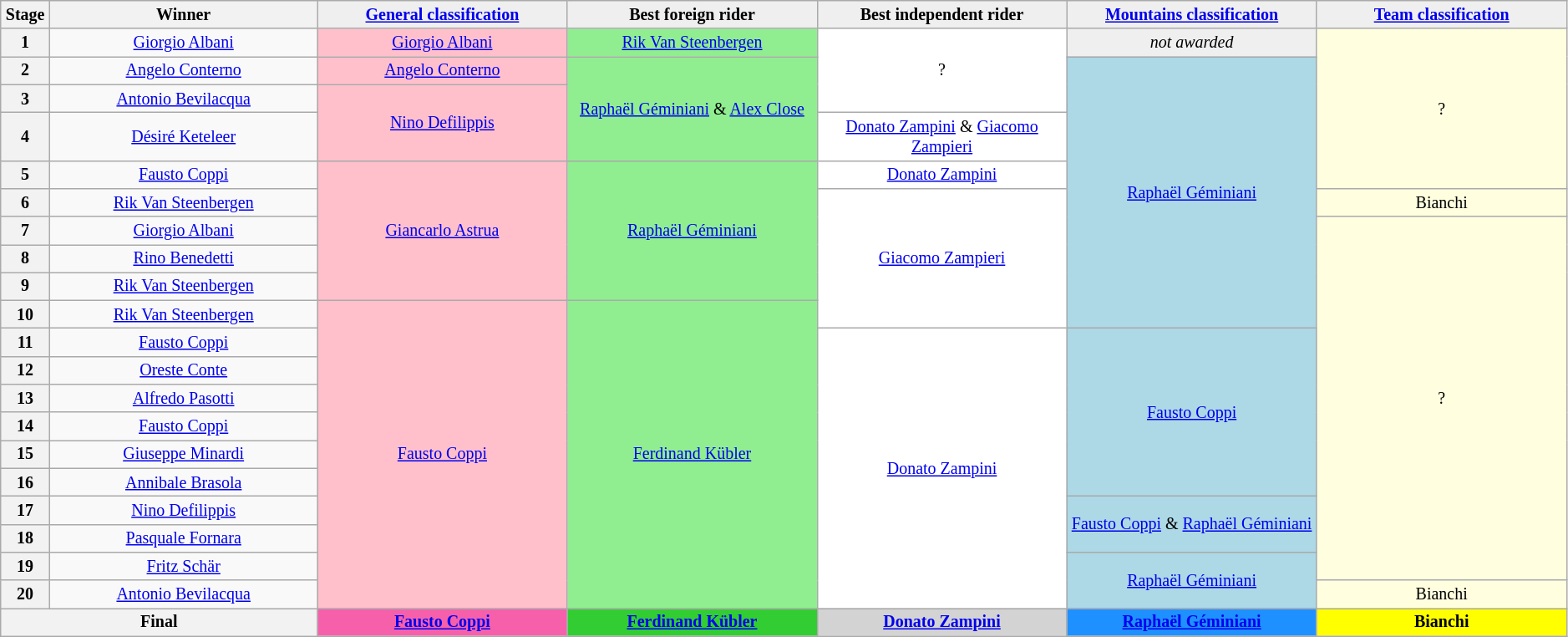<table class="wikitable" style="text-align: center; font-size:smaller;">
<tr style="background:#efefef;">
<th style="width:1%;">Stage</th>
<th style="width:15%;">Winner</th>
<th style="background:#efefef; width:14%;"><a href='#'>General classification</a><br></th>
<th style="background:#efefef; width:14%;">Best foreign rider<br></th>
<th style="background:#efefef; width:14%;">Best independent rider<br></th>
<th style="background:#efefef; width:14%;"><a href='#'>Mountains classification</a></th>
<th style="background:#efefef; width:14%;"><a href='#'>Team classification</a></th>
</tr>
<tr>
<th>1</th>
<td><a href='#'>Giorgio Albani</a></td>
<td style="background:pink;" rowspan="1"><a href='#'>Giorgio Albani</a></td>
<td style="background:lightgreen;" rowspan="1"><a href='#'>Rik Van Steenbergen</a></td>
<td style="background:white;" rowspan="3">?</td>
<td style="background:#EFEFEF;" rowspan="1"><em>not awarded</em></td>
<td style="background:lightyellow;" rowspan="5">?</td>
</tr>
<tr>
<th>2</th>
<td><a href='#'>Angelo Conterno</a></td>
<td style="background:pink;" rowspan="1"><a href='#'>Angelo Conterno</a></td>
<td style="background:lightgreen;" rowspan="3"><a href='#'>Raphaël Géminiani</a> & <a href='#'>Alex Close</a></td>
<td style="background:lightblue;" rowspan="9"><a href='#'>Raphaël Géminiani</a></td>
</tr>
<tr>
<th>3</th>
<td><a href='#'>Antonio Bevilacqua</a></td>
<td style="background:pink;" rowspan="2"><a href='#'>Nino Defilippis</a></td>
</tr>
<tr>
<th>4</th>
<td><a href='#'>Désiré Keteleer</a></td>
<td style="background:white;" rowspan="1"><a href='#'>Donato Zampini</a> & <a href='#'>Giacomo Zampieri</a></td>
</tr>
<tr>
<th>5</th>
<td><a href='#'>Fausto Coppi</a></td>
<td style="background:pink;" rowspan="5"><a href='#'>Giancarlo Astrua</a></td>
<td style="background:lightgreen;" rowspan="5"><a href='#'>Raphaël Géminiani</a></td>
<td style="background:white;" rowspan="1"><a href='#'>Donato Zampini</a></td>
</tr>
<tr>
<th>6</th>
<td><a href='#'>Rik Van Steenbergen</a></td>
<td style="background:white;" rowspan="5"><a href='#'>Giacomo Zampieri</a></td>
<td style="background:lightyellow;" rowspan="1">Bianchi</td>
</tr>
<tr>
<th>7</th>
<td><a href='#'>Giorgio Albani</a></td>
<td style="background:lightyellow;" rowspan="13">?</td>
</tr>
<tr>
<th>8</th>
<td><a href='#'>Rino Benedetti</a></td>
</tr>
<tr>
<th>9</th>
<td><a href='#'>Rik Van Steenbergen</a></td>
</tr>
<tr>
<th>10</th>
<td><a href='#'>Rik Van Steenbergen</a></td>
<td style="background:pink;" rowspan="11"><a href='#'>Fausto Coppi</a></td>
<td style="background:lightgreen;" rowspan="11"><a href='#'>Ferdinand Kübler</a></td>
</tr>
<tr>
<th>11</th>
<td><a href='#'>Fausto Coppi</a></td>
<td style="background:white;" rowspan="10"><a href='#'>Donato Zampini</a></td>
<td style="background:lightblue;" rowspan="6"><a href='#'>Fausto Coppi</a></td>
</tr>
<tr>
<th>12</th>
<td><a href='#'>Oreste Conte</a></td>
</tr>
<tr>
<th>13</th>
<td><a href='#'>Alfredo Pasotti</a></td>
</tr>
<tr>
<th>14</th>
<td><a href='#'>Fausto Coppi</a></td>
</tr>
<tr>
<th>15</th>
<td><a href='#'>Giuseppe Minardi</a></td>
</tr>
<tr>
<th>16</th>
<td><a href='#'>Annibale Brasola</a></td>
</tr>
<tr>
<th>17</th>
<td><a href='#'>Nino Defilippis</a></td>
<td style="background:lightblue;" rowspan="2"><a href='#'>Fausto Coppi</a> & <a href='#'>Raphaël Géminiani</a></td>
</tr>
<tr>
<th>18</th>
<td><a href='#'>Pasquale Fornara</a></td>
</tr>
<tr>
<th>19</th>
<td><a href='#'>Fritz Schär</a></td>
<td style="background:lightblue;" rowspan="2"><a href='#'>Raphaël Géminiani</a></td>
</tr>
<tr>
<th>20</th>
<td><a href='#'>Antonio Bevilacqua</a></td>
<td style="background:lightyellow;" rowspan="1">Bianchi</td>
</tr>
<tr>
<th colspan=2><strong>Final</strong></th>
<th style="background:#F660AB;"><strong><a href='#'>Fausto Coppi</a></strong></th>
<th style="background:#32CD32;"><strong><a href='#'>Ferdinand Kübler</a></strong></th>
<th style="background:lightgray;"><strong><a href='#'>Donato Zampini</a></strong></th>
<th style="background:dodgerblue;"><strong><a href='#'>Raphaël Géminiani</a></strong></th>
<th style="background:yellow;"><strong>Bianchi</strong></th>
</tr>
</table>
